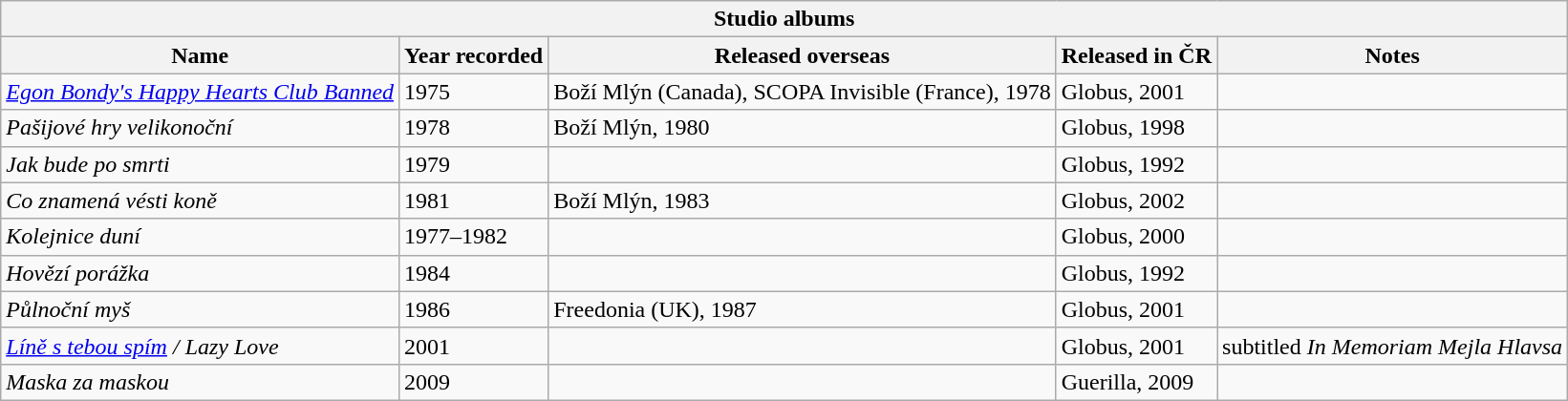<table class="wikitable">
<tr>
<th colspan="5">Studio albums</th>
</tr>
<tr>
<th>Name</th>
<th>Year recorded</th>
<th>Released overseas</th>
<th>Released in ČR</th>
<th>Notes</th>
</tr>
<tr>
<td><em><a href='#'>Egon Bondy's Happy Hearts Club Banned</a></em></td>
<td>1975</td>
<td>Boží Mlýn (Canada), SCOPA Invisible (France), 1978</td>
<td>Globus, 2001</td>
<td></td>
</tr>
<tr>
<td><em>Pašijové hry velikonoční</em></td>
<td>1978</td>
<td>Boží Mlýn, 1980</td>
<td>Globus, 1998</td>
<td></td>
</tr>
<tr>
<td><em>Jak bude po smrti</em></td>
<td>1979</td>
<td></td>
<td>Globus, 1992</td>
<td></td>
</tr>
<tr>
<td><em>Co znamená vésti koně</em></td>
<td>1981</td>
<td>Boží Mlýn, 1983</td>
<td>Globus, 2002</td>
<td></td>
</tr>
<tr>
<td><em>Kolejnice duní</em></td>
<td>1977–1982</td>
<td></td>
<td>Globus, 2000</td>
<td></td>
</tr>
<tr>
<td><em>Hovězí porážka</em></td>
<td>1984</td>
<td></td>
<td>Globus, 1992</td>
<td></td>
</tr>
<tr>
<td><em>Půlnoční myš</em></td>
<td>1986</td>
<td>Freedonia (UK), 1987</td>
<td>Globus, 2001</td>
<td></td>
</tr>
<tr>
<td><em><a href='#'>Líně s tebou spím</a> / Lazy Love</em></td>
<td>2001</td>
<td></td>
<td>Globus, 2001</td>
<td>subtitled <em>In Memoriam Mejla Hlavsa</em></td>
</tr>
<tr>
<td><em>Maska za maskou</em></td>
<td>2009</td>
<td></td>
<td>Guerilla, 2009</td>
<td></td>
</tr>
</table>
